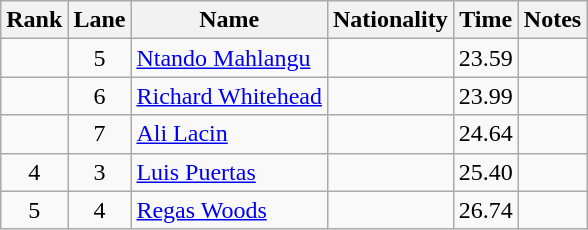<table class="wikitable sortable" style="text-align:center">
<tr>
<th>Rank</th>
<th>Lane</th>
<th>Name</th>
<th>Nationality</th>
<th>Time</th>
<th>Notes</th>
</tr>
<tr>
<td></td>
<td>5</td>
<td align="left"><a href='#'>Ntando Mahlangu</a></td>
<td align="left"></td>
<td>23.59</td>
<td></td>
</tr>
<tr>
<td></td>
<td>6</td>
<td align="left"><a href='#'>Richard Whitehead</a></td>
<td align="left"></td>
<td>23.99</td>
<td></td>
</tr>
<tr>
<td></td>
<td>7</td>
<td align="left"><a href='#'>Ali Lacin</a></td>
<td align="left"></td>
<td>24.64</td>
<td></td>
</tr>
<tr>
<td>4</td>
<td>3</td>
<td align="left"><a href='#'>Luis Puertas</a></td>
<td align="left"></td>
<td>25.40</td>
<td></td>
</tr>
<tr>
<td>5</td>
<td>4</td>
<td align="left"><a href='#'>Regas Woods</a></td>
<td align="left"></td>
<td>26.74</td>
<td></td>
</tr>
</table>
